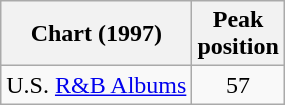<table class="wikitable">
<tr>
<th align="left">Chart (1997)</th>
<th align="center">Peak<br>position</th>
</tr>
<tr>
<td align="left">U.S. <a href='#'>R&B Albums</a></td>
<td align="center">57</td>
</tr>
</table>
